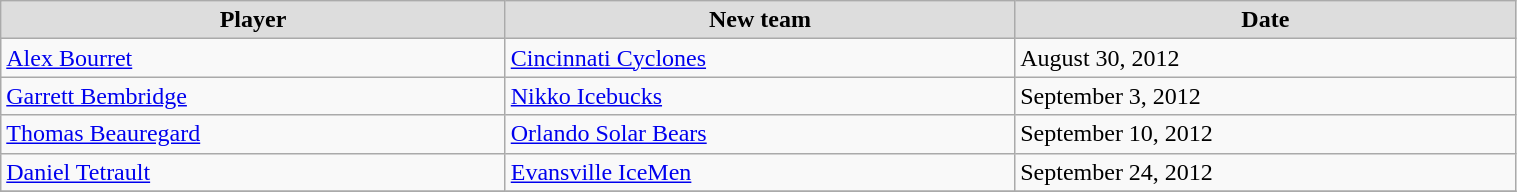<table class="wikitable" width=80%>
<tr align="center"  bgcolor="#dddddd">
<td><strong>Player</strong></td>
<td><strong>New team</strong></td>
<td><strong>Date</strong></td>
</tr>
<tr>
<td><a href='#'>Alex Bourret</a></td>
<td><a href='#'>Cincinnati Cyclones</a></td>
<td>August 30, 2012</td>
</tr>
<tr>
<td><a href='#'>Garrett Bembridge</a></td>
<td><a href='#'>Nikko Icebucks</a></td>
<td>September 3, 2012</td>
</tr>
<tr>
<td><a href='#'>Thomas Beauregard</a></td>
<td><a href='#'>Orlando Solar Bears</a></td>
<td>September 10, 2012</td>
</tr>
<tr>
<td><a href='#'>Daniel Tetrault</a></td>
<td><a href='#'>Evansville IceMen</a></td>
<td>September 24, 2012</td>
</tr>
<tr>
</tr>
</table>
